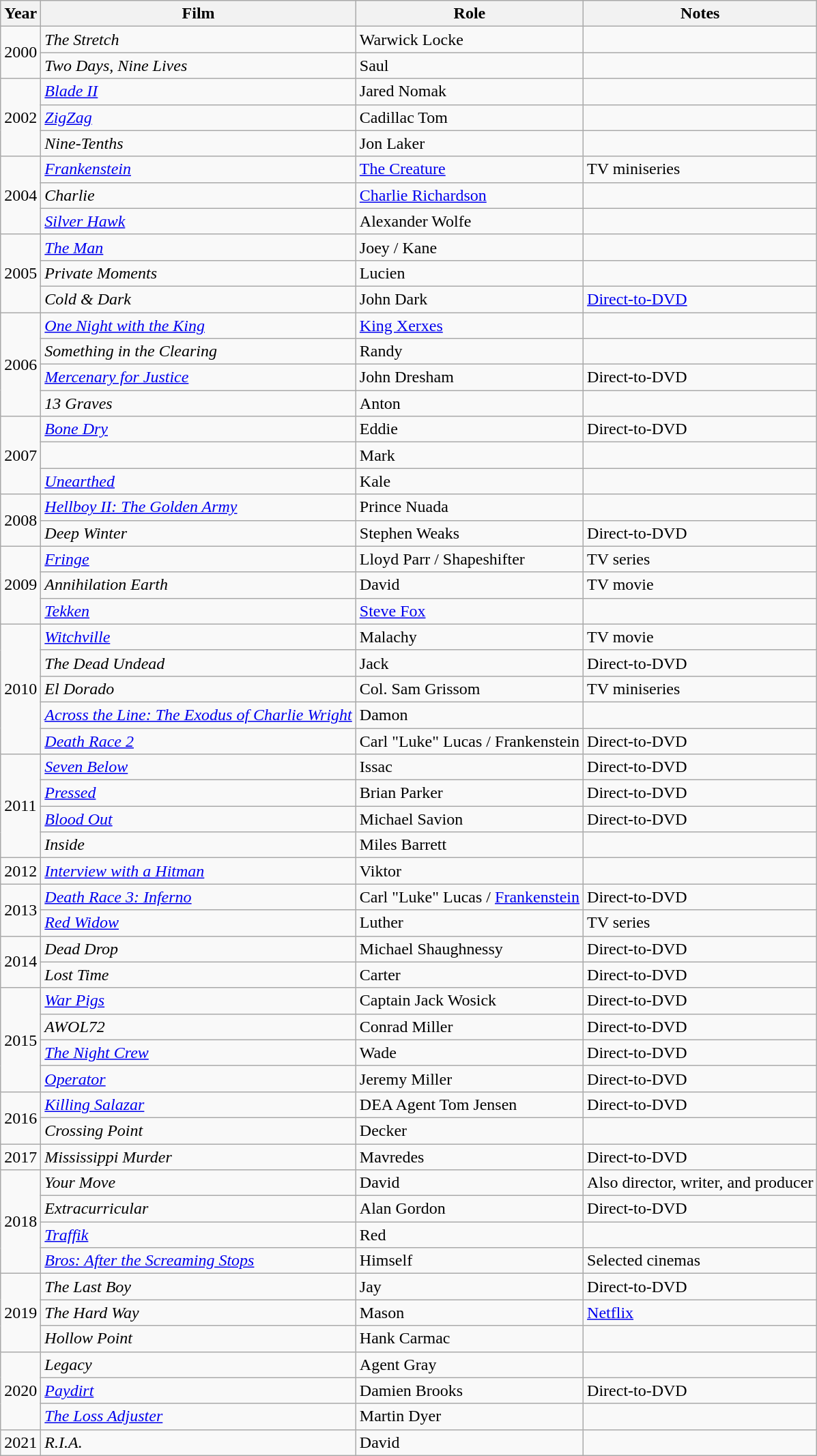<table class="wikitable">
<tr>
<th>Year</th>
<th>Film</th>
<th>Role</th>
<th>Notes</th>
</tr>
<tr>
<td rowspan="2">2000</td>
<td><em>The Stretch</em></td>
<td>Warwick Locke</td>
<td></td>
</tr>
<tr>
<td><em>Two Days, Nine Lives</em></td>
<td>Saul</td>
<td></td>
</tr>
<tr>
<td rowspan="3">2002</td>
<td><em><a href='#'>Blade II</a></em></td>
<td>Jared Nomak</td>
<td></td>
</tr>
<tr>
<td><em><a href='#'>ZigZag</a></em></td>
<td>Cadillac Tom</td>
<td></td>
</tr>
<tr>
<td><em>Nine-Tenths</em></td>
<td>Jon Laker</td>
<td></td>
</tr>
<tr>
<td rowspan="3">2004</td>
<td><em><a href='#'>Frankenstein</a></em></td>
<td><a href='#'>The Creature</a></td>
<td>TV miniseries</td>
</tr>
<tr>
<td><em>Charlie</em></td>
<td><a href='#'>Charlie Richardson</a></td>
<td></td>
</tr>
<tr>
<td><em><a href='#'>Silver Hawk</a></em></td>
<td>Alexander Wolfe</td>
<td></td>
</tr>
<tr>
<td rowspan="3">2005</td>
<td><em><a href='#'>The Man</a></em></td>
<td>Joey / Kane</td>
<td></td>
</tr>
<tr>
<td><em>Private Moments</em></td>
<td>Lucien</td>
<td></td>
</tr>
<tr>
<td><em>Cold & Dark</em></td>
<td>John Dark</td>
<td><a href='#'>Direct-to-DVD</a></td>
</tr>
<tr>
<td rowspan="4">2006</td>
<td><em><a href='#'>One Night with the King</a></em></td>
<td><a href='#'>King Xerxes</a></td>
<td></td>
</tr>
<tr>
<td><em>Something in the Clearing</em></td>
<td>Randy</td>
<td></td>
</tr>
<tr>
<td><em><a href='#'>Mercenary for Justice</a></em></td>
<td>John Dresham</td>
<td>Direct-to-DVD</td>
</tr>
<tr>
<td><em>13 Graves</em></td>
<td>Anton</td>
<td></td>
</tr>
<tr>
<td rowspan="3">2007</td>
<td><em><a href='#'>Bone Dry</a></em></td>
<td>Eddie</td>
<td>Direct-to-DVD</td>
</tr>
<tr>
<td><em></em></td>
<td>Mark</td>
<td></td>
</tr>
<tr>
<td><em><a href='#'>Unearthed</a></em></td>
<td>Kale</td>
<td></td>
</tr>
<tr>
<td rowspan=2>2008</td>
<td><em><a href='#'>Hellboy II: The Golden Army</a></em></td>
<td>Prince Nuada</td>
<td></td>
</tr>
<tr>
<td><em>Deep Winter</em></td>
<td>Stephen Weaks</td>
<td>Direct-to-DVD</td>
</tr>
<tr>
<td rowspan=3>2009</td>
<td><em><a href='#'>Fringe</a></em></td>
<td>Lloyd Parr / Shapeshifter</td>
<td>TV series</td>
</tr>
<tr>
<td><em>Annihilation Earth</em></td>
<td>David</td>
<td>TV movie</td>
</tr>
<tr>
<td><em><a href='#'>Tekken</a></em></td>
<td><a href='#'>Steve Fox</a></td>
<td></td>
</tr>
<tr>
<td rowspan=5>2010</td>
<td><em><a href='#'>Witchville</a></em></td>
<td>Malachy</td>
<td>TV movie</td>
</tr>
<tr>
<td><em>The Dead Undead</em></td>
<td>Jack</td>
<td>Direct-to-DVD</td>
</tr>
<tr>
<td><em>El Dorado</em></td>
<td>Col. Sam Grissom</td>
<td>TV miniseries</td>
</tr>
<tr>
<td><em><a href='#'>Across the Line: The Exodus of Charlie Wright</a></em></td>
<td>Damon</td>
<td></td>
</tr>
<tr>
<td><em><a href='#'>Death Race 2</a></em></td>
<td>Carl "Luke" Lucas / Frankenstein</td>
<td>Direct-to-DVD</td>
</tr>
<tr>
<td rowspan=4>2011</td>
<td><em><a href='#'>Seven Below</a></em></td>
<td>Issac</td>
<td>Direct-to-DVD</td>
</tr>
<tr>
<td><em><a href='#'>Pressed</a></em></td>
<td>Brian Parker</td>
<td>Direct-to-DVD</td>
</tr>
<tr>
<td><em><a href='#'>Blood Out</a></em></td>
<td>Michael Savion</td>
<td>Direct-to-DVD</td>
</tr>
<tr>
<td><em>Inside</em></td>
<td>Miles Barrett</td>
<td></td>
</tr>
<tr>
<td rowspan="1">2012</td>
<td><em><a href='#'>Interview with a Hitman</a></em></td>
<td>Viktor</td>
<td></td>
</tr>
<tr>
<td rowspan="2">2013</td>
<td><em><a href='#'>Death Race 3: Inferno</a></em></td>
<td>Carl "Luke" Lucas / <a href='#'>Frankenstein</a></td>
<td>Direct-to-DVD</td>
</tr>
<tr>
<td><em><a href='#'>Red Widow</a></em></td>
<td>Luther</td>
<td>TV series</td>
</tr>
<tr>
<td rowspan="2">2014</td>
<td><em>Dead Drop</em></td>
<td>Michael Shaughnessy</td>
<td>Direct-to-DVD</td>
</tr>
<tr>
<td><em>Lost Time</em></td>
<td>Carter</td>
<td>Direct-to-DVD</td>
</tr>
<tr>
<td rowspan="4">2015</td>
<td><em><a href='#'>War Pigs</a></em></td>
<td>Captain Jack Wosick</td>
<td>Direct-to-DVD</td>
</tr>
<tr>
<td><em>AWOL72</em></td>
<td>Conrad Miller</td>
<td>Direct-to-DVD</td>
</tr>
<tr>
<td><em><a href='#'>The Night Crew</a></em></td>
<td>Wade</td>
<td>Direct-to-DVD</td>
</tr>
<tr>
<td><em><a href='#'>Operator</a></em></td>
<td>Jeremy Miller</td>
<td>Direct-to-DVD</td>
</tr>
<tr>
<td rowspan="2">2016</td>
<td><em><a href='#'>Killing Salazar</a></em></td>
<td>DEA Agent Tom Jensen</td>
<td>Direct-to-DVD</td>
</tr>
<tr>
<td><em>Crossing Point</em></td>
<td>Decker</td>
<td></td>
</tr>
<tr>
<td rowspan="1">2017</td>
<td><em>Mississippi Murder</em></td>
<td>Mavredes</td>
<td>Direct-to-DVD</td>
</tr>
<tr>
<td rowspan="4">2018</td>
<td><em>Your Move</em></td>
<td>David</td>
<td>Also director, writer, and producer</td>
</tr>
<tr>
<td><em>Extracurricular</em></td>
<td>Alan Gordon</td>
<td>Direct-to-DVD</td>
</tr>
<tr>
<td><em><a href='#'>Traffik</a></em></td>
<td>Red</td>
<td></td>
</tr>
<tr>
<td><em><a href='#'>Bros: After the Screaming Stops</a></em></td>
<td>Himself</td>
<td>Selected cinemas</td>
</tr>
<tr>
<td rowspan="3">2019</td>
<td><em>The Last Boy</em></td>
<td>Jay</td>
<td>Direct-to-DVD</td>
</tr>
<tr>
<td><em>The Hard Way</em></td>
<td>Mason</td>
<td><a href='#'>Netflix</a></td>
</tr>
<tr>
<td><em>Hollow Point</em></td>
<td>Hank Carmac</td>
<td></td>
</tr>
<tr>
<td rowspan="3">2020</td>
<td><em>Legacy</em></td>
<td>Agent Gray</td>
<td></td>
</tr>
<tr>
<td><em><a href='#'>Paydirt</a></em></td>
<td>Damien Brooks</td>
<td>Direct-to-DVD</td>
</tr>
<tr>
<td><em><a href='#'>The Loss Adjuster</a></em></td>
<td>Martin Dyer</td>
<td></td>
</tr>
<tr>
<td>2021</td>
<td><em>R.I.A.</em></td>
<td>David</td>
<td></td>
</tr>
</table>
